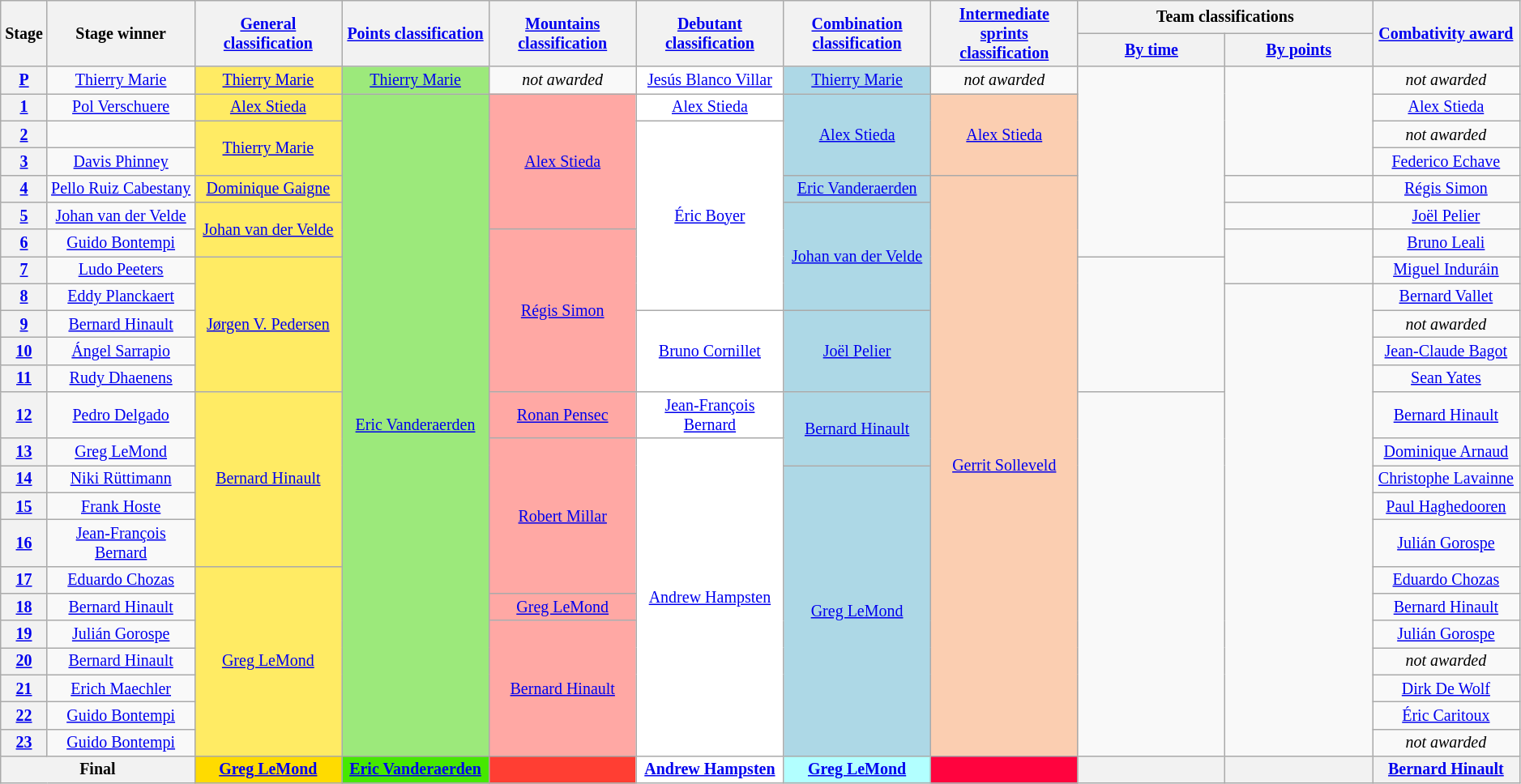<table class="wikitable" style="text-align:center; font-size:smaller; clear:both;">
<tr>
<th scope="col" style="width:1%;" rowspan="2">Stage</th>
<th scope="col" style="width:9%;" rowspan="2">Stage winner</th>
<th scope="col" style="width:9%;" rowspan="2"><a href='#'>General classification</a><br></th>
<th scope="col" style="width:9%;" rowspan="2"><a href='#'>Points classification</a><br></th>
<th scope="col" style="width:9%;" rowspan="2"><a href='#'>Mountains classification</a><br></th>
<th scope="col" style="width:9%;" rowspan="2"><a href='#'>Debutant classification</a><br></th>
<th scope="col" style="width:9%;" rowspan="2"><a href='#'>Combination classification</a><br></th>
<th scope="col" style="width:9%;" rowspan="2"><a href='#'>Intermediate sprints classification</a><br></th>
<th scope="col" style="width:18%;" colspan="2">Team classifications</th>
<th scope="col" style="width:9%;" rowspan="2"><a href='#'>Combativity award</a></th>
</tr>
<tr>
<th scope="col" style="width:9%;"><a href='#'>By time</a></th>
<th scope="col" style="width:9%;"><a href='#'>By points</a></th>
</tr>
<tr>
<th scope="row"><a href='#'>P</a></th>
<td><a href='#'>Thierry Marie</a></td>
<td style="background:#FFEB64;"><a href='#'>Thierry Marie</a></td>
<td style="background:#9CE97B;"><a href='#'>Thierry Marie</a></td>
<td><em>not awarded</em></td>
<td style="background:white;"><a href='#'>Jesús Blanco Villar</a></td>
<td style="background:lightblue;"><a href='#'>Thierry Marie</a></td>
<td><em>not awarded</em></td>
<td rowspan="7"></td>
<td rowspan="4"></td>
<td><em>not awarded</em></td>
</tr>
<tr>
<th scope="row"><a href='#'>1</a></th>
<td><a href='#'>Pol Verschuere</a></td>
<td style="background:#FFEB64;"><a href='#'>Alex Stieda</a></td>
<td style="background:#9CE97B;" rowspan="23"><a href='#'>Eric Vanderaerden</a></td>
<td style="background:#FFA8A4;" rowspan="5"><a href='#'>Alex Stieda</a></td>
<td style="background:white;"><a href='#'>Alex Stieda</a></td>
<td style="background:lightblue;" rowspan="3"><a href='#'>Alex Stieda</a></td>
<td style="background:#FBCEB1;" rowspan="3"><a href='#'>Alex Stieda</a></td>
<td><a href='#'>Alex Stieda</a></td>
</tr>
<tr>
<th scope="row"><a href='#'>2</a></th>
<td></td>
<td style="background:#FFEB64;" rowspan="2"><a href='#'>Thierry Marie</a></td>
<td style="background:white;" rowspan="7"><a href='#'>Éric Boyer</a></td>
<td><em>not awarded</em></td>
</tr>
<tr>
<th scope="row"><a href='#'>3</a></th>
<td><a href='#'>Davis Phinney</a></td>
<td><a href='#'>Federico Echave</a></td>
</tr>
<tr>
<th scope="row"><a href='#'>4</a></th>
<td><a href='#'>Pello Ruiz Cabestany</a></td>
<td style="background:#FFEB64;"><a href='#'>Dominique Gaigne</a></td>
<td style="background:lightblue;"><a href='#'>Eric Vanderaerden</a></td>
<td style="background:#FBCEB1;" rowspan="20"><a href='#'>Gerrit Solleveld</a></td>
<td></td>
<td><a href='#'>Régis Simon</a></td>
</tr>
<tr>
<th scope="row"><a href='#'>5</a></th>
<td><a href='#'>Johan van der Velde</a></td>
<td style="background:#FFEB64;" rowspan="2"><a href='#'>Johan van der Velde</a></td>
<td style="background:lightblue;" rowspan="4"><a href='#'>Johan van der Velde</a></td>
<td></td>
<td><a href='#'>Joël Pelier</a></td>
</tr>
<tr>
<th scope="row"><a href='#'>6</a></th>
<td><a href='#'>Guido Bontempi</a></td>
<td style="background:#FFA8A4;" rowspan="6"><a href='#'>Régis Simon</a></td>
<td rowspan="2"></td>
<td><a href='#'>Bruno Leali</a></td>
</tr>
<tr>
<th scope="row"><a href='#'>7</a></th>
<td><a href='#'>Ludo Peeters</a></td>
<td style="background:#FFEB64;" rowspan="5"><a href='#'>Jørgen V. Pedersen</a></td>
<td rowspan="5"></td>
<td><a href='#'>Miguel Induráin</a></td>
</tr>
<tr>
<th scope="row"><a href='#'>8</a></th>
<td><a href='#'>Eddy Planckaert</a></td>
<td rowspan="16"></td>
<td><a href='#'>Bernard Vallet</a></td>
</tr>
<tr>
<th scope="row"><a href='#'>9</a></th>
<td><a href='#'>Bernard Hinault</a></td>
<td style="background:white;" rowspan="3"><a href='#'>Bruno Cornillet</a></td>
<td style="background:lightblue;" rowspan="3"><a href='#'>Joël Pelier</a></td>
<td><em>not awarded</em></td>
</tr>
<tr>
<th scope="row"><a href='#'>10</a></th>
<td><a href='#'>Ángel Sarrapio</a></td>
<td><a href='#'>Jean-Claude Bagot</a></td>
</tr>
<tr>
<th scope="row"><a href='#'>11</a></th>
<td><a href='#'>Rudy Dhaenens</a></td>
<td><a href='#'>Sean Yates</a></td>
</tr>
<tr>
<th scope="row"><a href='#'>12</a></th>
<td><a href='#'>Pedro Delgado</a></td>
<td style="background:#FFEB64;" rowspan="5"><a href='#'>Bernard Hinault</a></td>
<td style="background:#FFA8A4;"><a href='#'>Ronan Pensec</a></td>
<td style="background:white;"><a href='#'>Jean-François Bernard</a></td>
<td style="background:lightblue;" rowspan="2"><a href='#'>Bernard Hinault</a></td>
<td rowspan="12"></td>
<td><a href='#'>Bernard Hinault</a></td>
</tr>
<tr>
<th scope="row"><a href='#'>13</a></th>
<td><a href='#'>Greg LeMond</a></td>
<td style="background:#FFA8A4;" rowspan="5"><a href='#'>Robert Millar</a></td>
<td style="background:white;" rowspan="11"><a href='#'>Andrew Hampsten</a></td>
<td><a href='#'>Dominique Arnaud</a></td>
</tr>
<tr>
<th scope="row"><a href='#'>14</a></th>
<td><a href='#'>Niki Rüttimann</a></td>
<td style="background:lightblue;" rowspan="10"><a href='#'>Greg LeMond</a></td>
<td><a href='#'>Christophe Lavainne</a></td>
</tr>
<tr>
<th scope="row"><a href='#'>15</a></th>
<td><a href='#'>Frank Hoste</a></td>
<td><a href='#'>Paul Haghedooren</a></td>
</tr>
<tr>
<th scope="row"><a href='#'>16</a></th>
<td><a href='#'>Jean-François Bernard</a></td>
<td><a href='#'>Julián Gorospe</a></td>
</tr>
<tr>
<th scope="row"><a href='#'>17</a></th>
<td><a href='#'>Eduardo Chozas</a></td>
<td style="background:#FFEB64;" rowspan="7"><a href='#'>Greg LeMond</a></td>
<td><a href='#'>Eduardo Chozas</a></td>
</tr>
<tr>
<th scope="row"><a href='#'>18</a></th>
<td><a href='#'>Bernard Hinault</a></td>
<td style="background:#FFA8A4;"><a href='#'>Greg LeMond</a></td>
<td><a href='#'>Bernard Hinault</a></td>
</tr>
<tr>
<th scope="row"><a href='#'>19</a></th>
<td><a href='#'>Julián Gorospe</a></td>
<td style="background:#FFA8A4;" rowspan="5"><a href='#'>Bernard Hinault</a></td>
<td><a href='#'>Julián Gorospe</a></td>
</tr>
<tr>
<th scope="row"><a href='#'>20</a></th>
<td><a href='#'>Bernard Hinault</a></td>
<td><em>not awarded</em></td>
</tr>
<tr>
<th scope="row"><a href='#'>21</a></th>
<td><a href='#'>Erich Maechler</a></td>
<td><a href='#'>Dirk De Wolf</a></td>
</tr>
<tr>
<th scope="row"><a href='#'>22</a></th>
<td><a href='#'>Guido Bontempi</a></td>
<td><a href='#'>Éric Caritoux</a></td>
</tr>
<tr>
<th scope="row"><a href='#'>23</a></th>
<td><a href='#'>Guido Bontempi</a></td>
<td><em>not awarded</em></td>
</tr>
<tr>
<th scope="row" colspan="2">Final</th>
<th style="background:#FFDB00;"><a href='#'>Greg LeMond</a></th>
<th style="background:#46E800;"><a href='#'>Eric Vanderaerden</a></th>
<th style="background:#FF3E33;"></th>
<th style="background:white;"><a href='#'>Andrew Hampsten</a></th>
<th style="background:#B2FFFF;"><a href='#'>Greg LeMond</a></th>
<th style="background:#FF033E;"></th>
<th></th>
<th></th>
<th><a href='#'>Bernard Hinault</a></th>
</tr>
</table>
